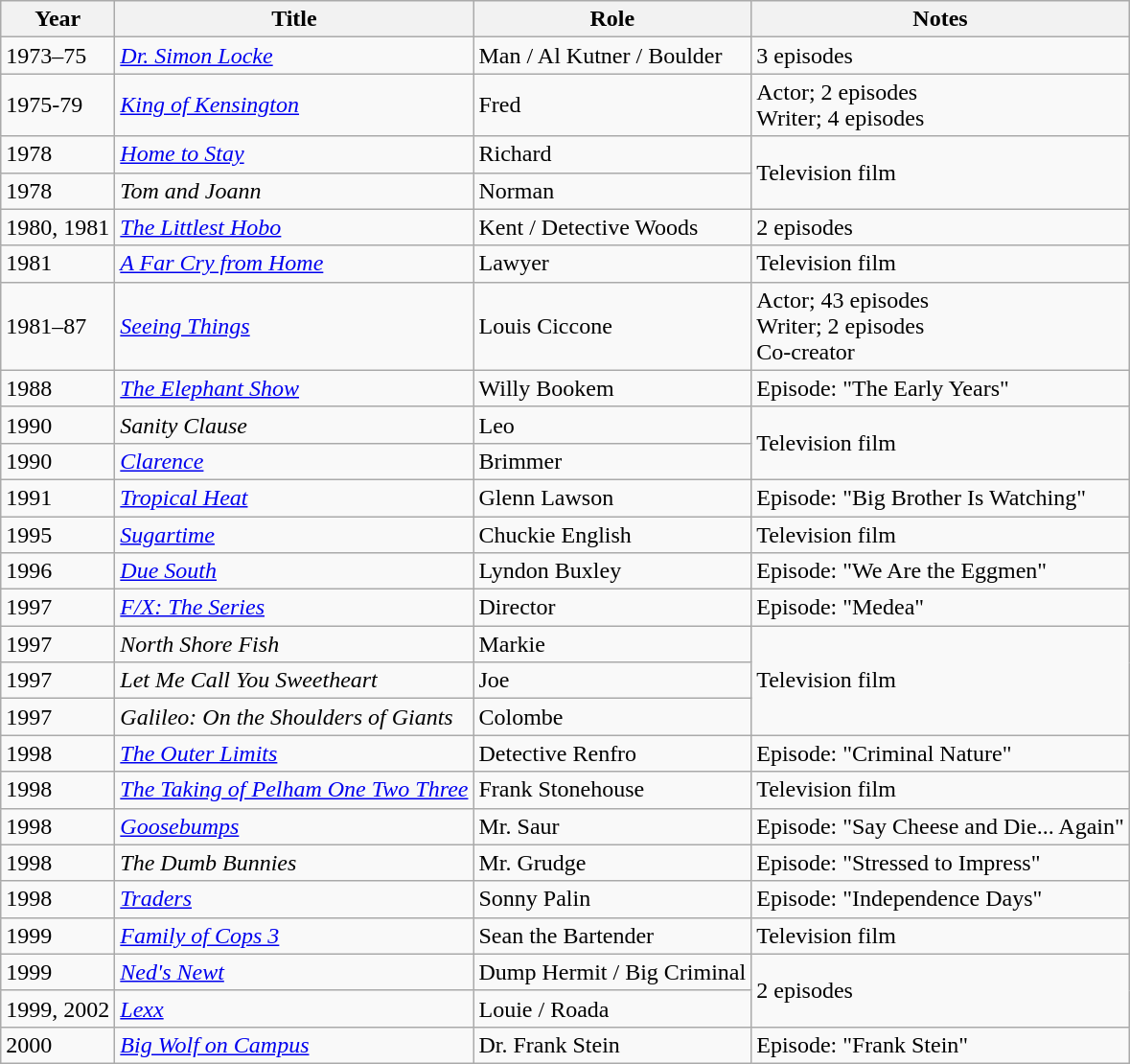<table class="wikitable sortable">
<tr>
<th>Year</th>
<th>Title</th>
<th>Role</th>
<th class="unsortable">Notes</th>
</tr>
<tr>
<td>1973–75</td>
<td><em><a href='#'>Dr. Simon Locke</a></em></td>
<td>Man / Al Kutner / Boulder</td>
<td>3 episodes</td>
</tr>
<tr>
<td>1975-79</td>
<td><em><a href='#'>King of Kensington</a></em></td>
<td>Fred</td>
<td>Actor; 2 episodes<br>Writer; 4 episodes</td>
</tr>
<tr>
<td>1978</td>
<td><em><a href='#'>Home to Stay</a></em></td>
<td>Richard</td>
<td rowspan="2">Television film</td>
</tr>
<tr>
<td>1978</td>
<td><em>Tom and Joann</em></td>
<td>Norman</td>
</tr>
<tr>
<td>1980, 1981</td>
<td data-sort-value="Littlest Hobo, The"><em><a href='#'>The Littlest Hobo</a></em></td>
<td>Kent / Detective Woods</td>
<td>2 episodes</td>
</tr>
<tr>
<td>1981</td>
<td data-sort-value="Far Cry from Home, A"><em><a href='#'>A Far Cry from Home</a></em></td>
<td>Lawyer</td>
<td>Television film</td>
</tr>
<tr>
<td>1981–87</td>
<td><em><a href='#'>Seeing Things</a></em></td>
<td>Louis Ciccone</td>
<td>Actor; 43 episodes<br>Writer; 2 episodes<br>Co-creator</td>
</tr>
<tr>
<td>1988</td>
<td data-sort-value="Elephant Show, The"><em><a href='#'>The Elephant Show</a></em></td>
<td>Willy Bookem</td>
<td>Episode: "The Early Years"</td>
</tr>
<tr>
<td>1990</td>
<td><em>Sanity Clause</em></td>
<td>Leo</td>
<td rowspan="2">Television film</td>
</tr>
<tr>
<td>1990</td>
<td><em><a href='#'>Clarence</a></em></td>
<td>Brimmer</td>
</tr>
<tr>
<td>1991</td>
<td><em><a href='#'>Tropical Heat</a></em></td>
<td>Glenn Lawson</td>
<td>Episode: "Big Brother Is Watching"</td>
</tr>
<tr>
<td>1995</td>
<td><em><a href='#'>Sugartime</a></em></td>
<td>Chuckie English</td>
<td>Television film</td>
</tr>
<tr>
<td>1996</td>
<td><em><a href='#'>Due South</a></em></td>
<td>Lyndon Buxley</td>
<td>Episode: "We Are the Eggmen"</td>
</tr>
<tr>
<td>1997</td>
<td><em><a href='#'>F/X: The Series</a></em></td>
<td>Director</td>
<td>Episode: "Medea"</td>
</tr>
<tr>
<td>1997</td>
<td><em>North Shore Fish</em></td>
<td>Markie</td>
<td rowspan="3">Television film</td>
</tr>
<tr>
<td>1997</td>
<td><em>Let Me Call You Sweetheart</em></td>
<td>Joe</td>
</tr>
<tr>
<td>1997</td>
<td><em>Galileo: On the Shoulders of Giants</em></td>
<td>Colombe</td>
</tr>
<tr>
<td>1998</td>
<td data-sort-value="Outer Limits, The"><em><a href='#'>The Outer Limits</a></em></td>
<td>Detective Renfro</td>
<td>Episode: "Criminal Nature"</td>
</tr>
<tr>
<td>1998</td>
<td data-sort-value="Taking of Pelham One Two Three, The"><em><a href='#'>The Taking of Pelham One Two Three</a></em></td>
<td>Frank Stonehouse</td>
<td>Television film</td>
</tr>
<tr>
<td>1998</td>
<td><em><a href='#'>Goosebumps</a></em></td>
<td>Mr. Saur</td>
<td>Episode: "Say Cheese and Die... Again"</td>
</tr>
<tr>
<td>1998</td>
<td data-sort-value="Dumb Bunnies, The"><em>The Dumb Bunnies</em></td>
<td>Mr. Grudge</td>
<td>Episode: "Stressed to Impress"</td>
</tr>
<tr>
<td>1998</td>
<td><em><a href='#'>Traders</a></em></td>
<td>Sonny Palin</td>
<td>Episode: "Independence Days"</td>
</tr>
<tr>
<td>1999</td>
<td><em><a href='#'>Family of Cops 3</a></em></td>
<td>Sean the Bartender</td>
<td>Television film</td>
</tr>
<tr>
<td>1999</td>
<td><em><a href='#'>Ned's Newt</a></em></td>
<td>Dump Hermit / Big Criminal</td>
<td rowspan="2">2 episodes</td>
</tr>
<tr>
<td>1999, 2002</td>
<td><em><a href='#'>Lexx</a></em></td>
<td>Louie / Roada</td>
</tr>
<tr>
<td>2000</td>
<td><em><a href='#'>Big Wolf on Campus</a></em></td>
<td>Dr. Frank Stein</td>
<td>Episode: "Frank Stein"</td>
</tr>
</table>
